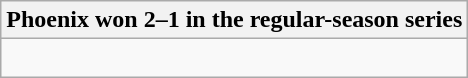<table class="wikitable collapsible collapsed">
<tr>
<th>Phoenix won 2–1 in the regular-season series</th>
</tr>
<tr>
<td><br>

</td>
</tr>
</table>
